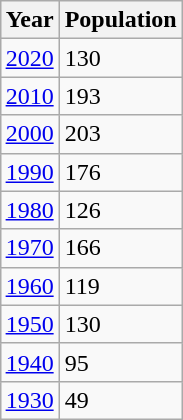<table class="wikitable" align="right" style="margin-left: 1em">
<tr>
<th>Year</th>
<th>Population</th>
</tr>
<tr>
<td><a href='#'>2020</a></td>
<td>130</td>
</tr>
<tr>
<td><a href='#'>2010</a></td>
<td>193</td>
</tr>
<tr>
<td><a href='#'>2000</a></td>
<td>203</td>
</tr>
<tr>
<td><a href='#'>1990</a></td>
<td>176</td>
</tr>
<tr>
<td><a href='#'>1980</a></td>
<td>126</td>
</tr>
<tr>
<td><a href='#'>1970</a></td>
<td>166</td>
</tr>
<tr>
<td><a href='#'>1960</a></td>
<td>119</td>
</tr>
<tr>
<td><a href='#'>1950</a></td>
<td>130</td>
</tr>
<tr>
<td><a href='#'>1940</a></td>
<td>95</td>
</tr>
<tr>
<td><a href='#'>1930</a></td>
<td>49</td>
</tr>
</table>
